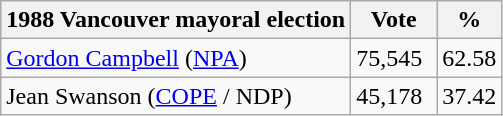<table class="wikitable">
<tr>
<th>1988 Vancouver mayoral election</th>
<th style="width:50px;">Vote</th>
<th style="width:30px;">%</th>
</tr>
<tr>
<td><a href='#'>Gordon Campbell</a> (<a href='#'>NPA</a>)</td>
<td>75,545</td>
<td>62.58</td>
</tr>
<tr>
<td>Jean Swanson (<a href='#'>COPE</a> / NDP)</td>
<td>45,178</td>
<td>37.42</td>
</tr>
</table>
